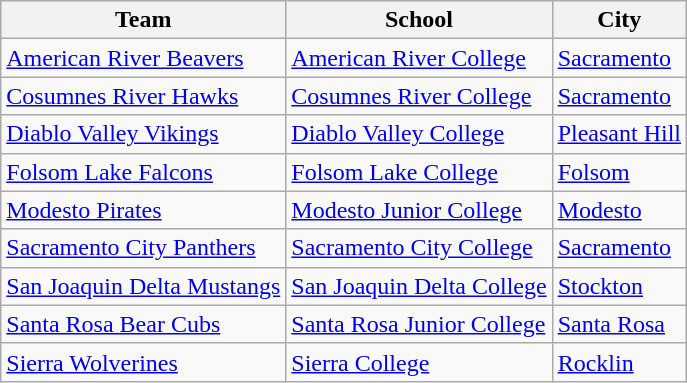<table class="sortable wikitable">
<tr>
<th>Team</th>
<th>School</th>
<th>City</th>
</tr>
<tr>
<td><a href='#'>American River Beavers</a></td>
<td><a href='#'>American River College</a></td>
<td><a href='#'>Sacramento</a></td>
</tr>
<tr>
<td><a href='#'>Cosumnes River Hawks</a></td>
<td><a href='#'>Cosumnes River College</a></td>
<td><a href='#'>Sacramento</a></td>
</tr>
<tr>
<td><a href='#'>Diablo Valley Vikings</a></td>
<td><a href='#'>Diablo Valley College</a></td>
<td><a href='#'>Pleasant Hill</a></td>
</tr>
<tr>
<td><a href='#'>Folsom Lake Falcons</a></td>
<td><a href='#'>Folsom Lake College</a></td>
<td><a href='#'>Folsom</a></td>
</tr>
<tr>
<td><a href='#'>Modesto Pirates</a></td>
<td><a href='#'>Modesto Junior College</a></td>
<td><a href='#'>Modesto</a></td>
</tr>
<tr>
<td><a href='#'>Sacramento City Panthers</a></td>
<td><a href='#'>Sacramento City College</a></td>
<td><a href='#'>Sacramento</a></td>
</tr>
<tr>
<td><a href='#'>San Joaquin Delta Mustangs</a></td>
<td><a href='#'>San Joaquin Delta College</a></td>
<td><a href='#'>Stockton</a></td>
</tr>
<tr>
<td><a href='#'>Santa Rosa Bear Cubs</a></td>
<td><a href='#'>Santa Rosa Junior College</a></td>
<td><a href='#'>Santa Rosa</a></td>
</tr>
<tr>
<td><a href='#'>Sierra Wolverines</a></td>
<td><a href='#'>Sierra College</a></td>
<td><a href='#'>Rocklin</a></td>
</tr>
</table>
